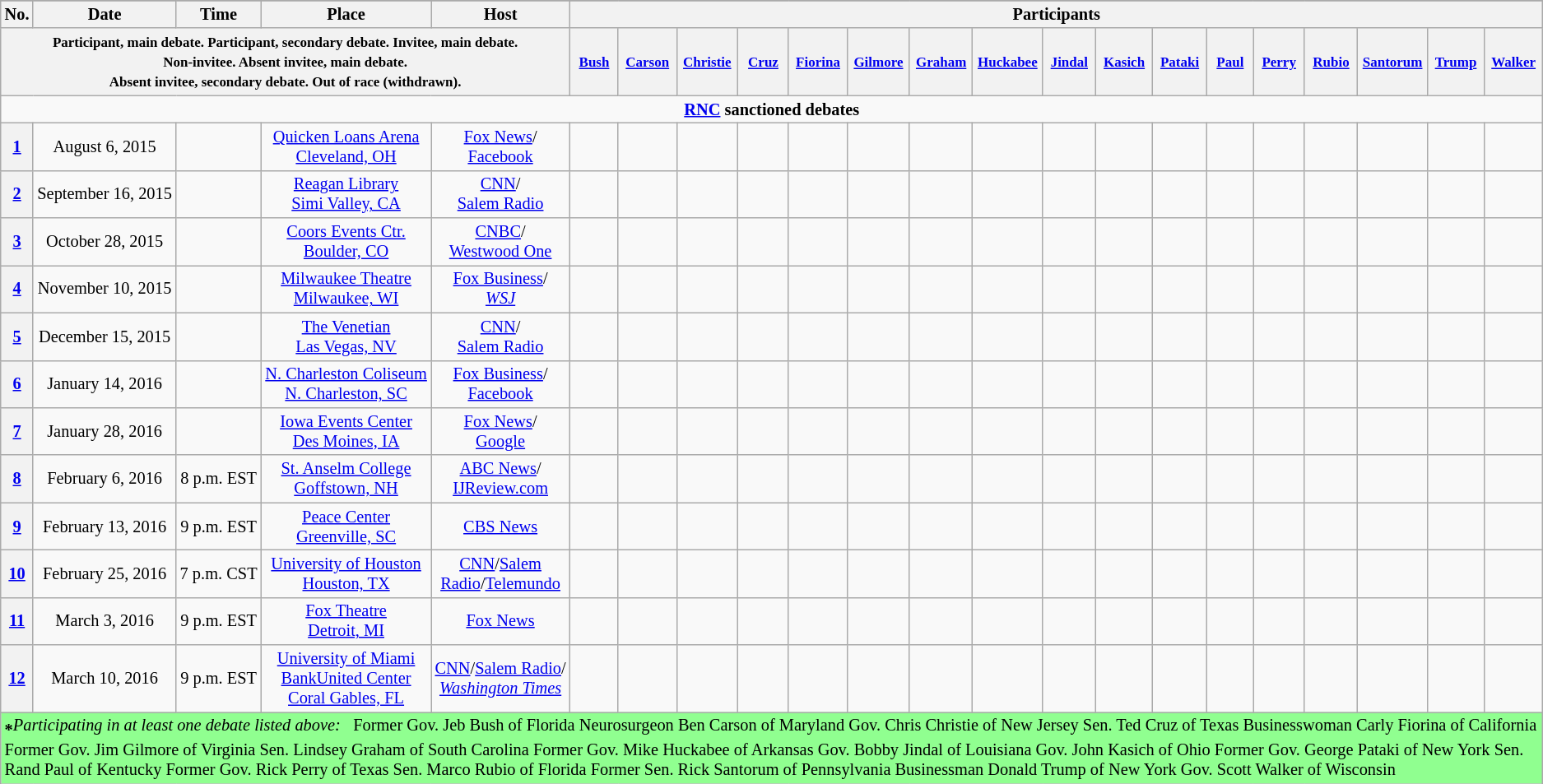<table class="wikitable" style="font-size:85%; text-align:center;">
<tr>
</tr>
<tr>
<th style="white-space:nowrap;">No.</th>
<th>Date</th>
<th>Time</th>
<th>Place</th>
<th>Host</th>
<th scope="col" colspan="18">Participants</th>
</tr>
<tr>
<th colspan="5"><small> Participant, main debate.  Participant, secondary debate.  Invitee, main debate.<br>  Non-invitee.  Absent invitee, main debate.<br> Absent invitee, secondary debate.  Out of race (withdrawn).</small></th>
<th scope="col" style="width:4em;"><small><a href='#'>Bush</a></small></th>
<th scope="col" style="width:4em;"><small><a href='#'>Carson</a></small></th>
<th scope="col" style="width:4em;"><small><a href='#'>Christie</a></small></th>
<th scope="col" style="width:4.5em;"><small><a href='#'>Cruz</a></small></th>
<th scope="col" style="width:4em;"><small><a href='#'>Fiorina</a></small></th>
<th scope="col" style="width:4em;"><small><a href='#'>Gilmore</a></small></th>
<th scope="col" style="width:4em;"><small><a href='#'>Graham</a></small></th>
<th scope="col" style="width:4em;"><small><a href='#'>Huckabee</a></small></th>
<th scope="col" style="width:4em;"><small><a href='#'>Jindal</a></small></th>
<th scope="col" style="width:4em;"><small><a href='#'>Kasich</a></small></th>
<th scope="col" style="width:4em;"><small><a href='#'>Pataki</a></small></th>
<th scope="col" style="width:4em;"><small><a href='#'>Paul</a></small></th>
<th scope="col" style="width:4em;"><small><a href='#'>Perry</a></small></th>
<th scope="col" style="width:4em;"><small><a href='#'>Rubio</a></small></th>
<th scope="col" style="width:4em;"><small><a href='#'>Santorum</a></small></th>
<th scope="col" style="width:4em;"><small><a href='#'>Trump</a></small></th>
<th scope="col" style="width:4em;"><small><a href='#'>Walker</a></small></th>
</tr>
<tr>
<td colspan="22" style="background:#F9F9F9; color:black; vertical-align: top; text-align: center;" class="table-no"><strong><a href='#'>RNC</a> sanctioned debates</strong></td>
</tr>
<tr>
<th><a href='#'>1</a></th>
<td style="white-space:nowrap;">August 6, 2015</td>
<td> <br></td>
<td style="white-space:nowrap;"><a href='#'>Quicken Loans Arena</a><br><a href='#'>Cleveland, OH</a></td>
<td style="white-space:nowrap; text-align:center;"><a href='#'>Fox News</a>/<br><a href='#'>Facebook</a></td>
<td></td>
<td></td>
<td></td>
<td></td>
<td></td>
<td></td>
<td></td>
<td></td>
<td></td>
<td></td>
<td></td>
<td></td>
<td></td>
<td></td>
<td></td>
<td></td>
<td></td>
</tr>
<tr>
<th><a href='#'>2</a></th>
<td style="white-space:nowrap;">September 16, 2015</td>
<td> <br></td>
<td style="white-space:nowrap;"><a href='#'>Reagan Library</a><br><a href='#'>Simi Valley, CA</a></td>
<td style="white-space:nowrap; text-align:center;"><a href='#'>CNN</a>/<br><a href='#'>Salem Radio</a></td>
<td></td>
<td></td>
<td></td>
<td></td>
<td></td>
<td></td>
<td></td>
<td></td>
<td></td>
<td></td>
<td></td>
<td></td>
<td></td>
<td></td>
<td></td>
<td></td>
<td></td>
</tr>
<tr>
<th><a href='#'>3</a></th>
<td style="white-space:nowrap;">October 28, 2015</td>
<td> <br></td>
<td style="white-space:nowrap;"><a href='#'>Coors Events Ctr.</a><br><a href='#'>Boulder, CO</a></td>
<td style="white-space:nowrap; text-align:center;"><a href='#'>CNBC</a>/<br><a href='#'>Westwood One</a></td>
<td></td>
<td></td>
<td></td>
<td></td>
<td></td>
<td></td>
<td></td>
<td></td>
<td></td>
<td></td>
<td></td>
<td></td>
<td></td>
<td></td>
<td></td>
<td></td>
<td></td>
</tr>
<tr>
<th><a href='#'>4</a></th>
<td style="white-space:nowrap;">November 10, 2015</td>
<td> <br></td>
<td style="white-space:nowrap;"><a href='#'>Milwaukee Theatre</a><br><a href='#'>Milwaukee, WI</a></td>
<td style="white-space:nowrap; text-align:center;"><a href='#'>Fox Business</a>/<br><em><a href='#'>WSJ</a></em></td>
<td></td>
<td></td>
<td></td>
<td></td>
<td></td>
<td></td>
<td></td>
<td></td>
<td></td>
<td></td>
<td></td>
<td></td>
<td></td>
<td></td>
<td></td>
<td></td>
<td></td>
</tr>
<tr>
<th><a href='#'>5</a></th>
<td style="white-space:nowrap;">December 15, 2015</td>
<td> <br></td>
<td style="white-space:nowrap;"><a href='#'>The Venetian</a><br><a href='#'>Las Vegas, NV</a></td>
<td style="white-space:nowrap; text-align:center;"><a href='#'>CNN</a>/<br><a href='#'>Salem Radio</a></td>
<td></td>
<td></td>
<td></td>
<td></td>
<td></td>
<td></td>
<td></td>
<td></td>
<td></td>
<td></td>
<td></td>
<td></td>
<td></td>
<td></td>
<td></td>
<td></td>
<td></td>
</tr>
<tr>
<th><a href='#'>6</a></th>
<td style="white-space:nowrap;">January 14, 2016</td>
<td><br></td>
<td style="white-space:nowrap;"><a href='#'>N. Charleston Coliseum</a><br><a href='#'>N. Charleston, SC</a></td>
<td style="white-space:nowrap; text-align:center;"><a href='#'>Fox Business</a>/<br><a href='#'>Facebook</a></td>
<td></td>
<td></td>
<td></td>
<td></td>
<td></td>
<td></td>
<td></td>
<td></td>
<td></td>
<td></td>
<td></td>
<td></td>
<td></td>
<td></td>
<td></td>
<td></td>
<td></td>
</tr>
<tr>
<th><a href='#'>7</a></th>
<td style="white-space:nowrap;">January 28, 2016</td>
<td><br></td>
<td><a href='#'>Iowa Events Center</a><br><a href='#'>Des Moines, IA</a></td>
<td style="white-space:nowrap; text-align:center;"><a href='#'>Fox News</a>/<br><a href='#'>Google</a></td>
<td></td>
<td></td>
<td></td>
<td></td>
<td></td>
<td></td>
<td></td>
<td></td>
<td></td>
<td></td>
<td></td>
<td></td>
<td></td>
<td></td>
<td></td>
<td></td>
<td></td>
</tr>
<tr>
<th><a href='#'>8</a></th>
<td style="white-space:nowrap;">February 6, 2016</td>
<td>8 p.m. EST</td>
<td style="white-space:nowrap;"><a href='#'>St. Anselm College</a><br><a href='#'>Goffstown, NH</a></td>
<td style="white-space:nowrap; text-align:center;"><a href='#'>ABC News</a>/<br><a href='#'>IJReview.com</a></td>
<td></td>
<td></td>
<td></td>
<td></td>
<td></td>
<td></td>
<td></td>
<td></td>
<td></td>
<td></td>
<td></td>
<td></td>
<td></td>
<td></td>
<td></td>
<td></td>
<td></td>
</tr>
<tr>
<th><a href='#'>9</a></th>
<td style="white-space:nowrap;">February 13, 2016</td>
<td>9 p.m. EST</td>
<td style="white-space:nowrap;"><a href='#'>Peace Center</a><br><a href='#'>Greenville, SC</a></td>
<td style="white-space:nowrap; text-align:center;"><a href='#'>CBS News</a></td>
<td></td>
<td></td>
<td></td>
<td></td>
<td></td>
<td></td>
<td></td>
<td></td>
<td></td>
<td></td>
<td></td>
<td></td>
<td></td>
<td></td>
<td></td>
<td></td>
<td></td>
</tr>
<tr>
<th><a href='#'>10</a></th>
<td style="white-space:nowrap;">February 25, 2016</td>
<td>7 p.m. CST</td>
<td style="white-space:nowrap;"><a href='#'>University of Houston</a><br><a href='#'>Houston, TX</a></td>
<td style="white-space:nowrap; text-align:center;"><a href='#'>CNN</a>/<a href='#'>Salem<br>Radio</a>/<a href='#'>Telemundo</a></td>
<td></td>
<td></td>
<td></td>
<td></td>
<td></td>
<td></td>
<td></td>
<td></td>
<td></td>
<td></td>
<td></td>
<td></td>
<td></td>
<td></td>
<td></td>
<td></td>
<td></td>
</tr>
<tr>
<th><a href='#'>11</a></th>
<td style="white-space:nowrap;">March 3, 2016</td>
<td>9 p.m. EST</td>
<td style="white-space:nowrap;"><a href='#'>Fox Theatre</a><br><a href='#'>Detroit, MI</a></td>
<td style="white-space:nowrap; text-align:center;"><a href='#'>Fox News</a></td>
<td></td>
<td></td>
<td></td>
<td></td>
<td></td>
<td></td>
<td></td>
<td></td>
<td></td>
<td></td>
<td></td>
<td></td>
<td></td>
<td></td>
<td></td>
<td></td>
<td></td>
</tr>
<tr>
<th><a href='#'>12</a></th>
<td style="white-space:nowrap;">March 10, 2016</td>
<td>9 p.m. EST</td>
<td style="white-space:nowrap;"><a href='#'>University of Miami</a><br><a href='#'>BankUnited Center</a><br><a href='#'>Coral Gables, FL</a></td>
<td style="white-space:nowrap; text-align:center;"><a href='#'>CNN</a>/<a href='#'>Salem Radio</a>/<br><em><a href='#'>Washington Times</a></em></td>
<td></td>
<td></td>
<td></td>
<td></td>
<td></td>
<td></td>
<td></td>
<td></td>
<td></td>
<td></td>
<td></td>
<td></td>
<td></td>
<td></td>
<td></td>
<td></td>
<td></td>
</tr>
<tr>
<td colspan="22" style="background: #90ff90; color: black; vertical-align: top; text-align: left;" class="table-no"><sub><big><strong>*</strong></big></sub><em>Participating in at least one debate listed above:</em>   Former Gov. Jeb Bush of Florida Neurosurgeon Ben Carson of Maryland Gov. Chris Christie of New Jersey Sen. Ted Cruz of Texas Businesswoman Carly Fiorina of California Former Gov. Jim Gilmore of Virginia Sen. Lindsey Graham of South Carolina Former Gov. Mike Huckabee of Arkansas Gov. Bobby Jindal of Louisiana Gov. John Kasich of Ohio Former Gov. George Pataki of New York Sen. Rand Paul of Kentucky Former Gov. Rick Perry of Texas Sen. Marco Rubio of Florida Former Sen. Rick Santorum of Pennsylvania Businessman Donald Trump of New York Gov. Scott Walker of Wisconsin</td>
</tr>
</table>
